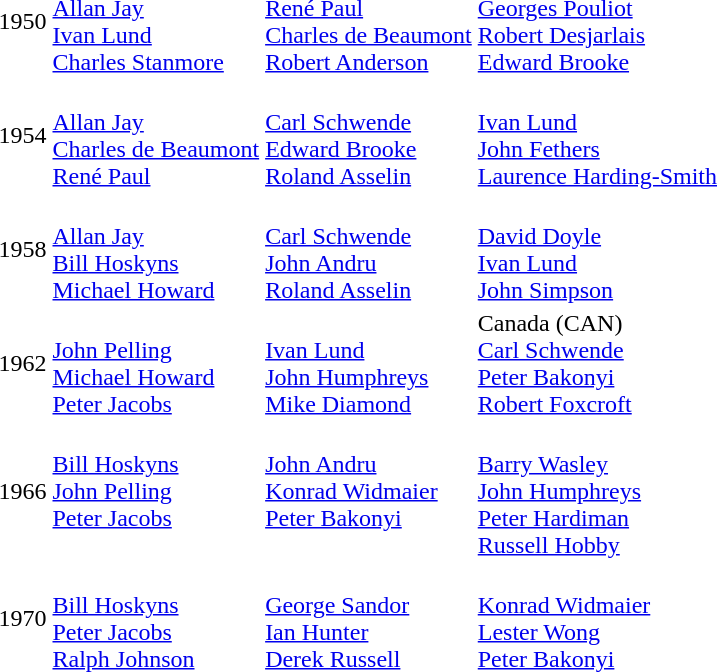<table>
<tr>
<td>1950</td>
<td><br><a href='#'>Allan Jay</a><br><a href='#'>Ivan Lund</a><br><a href='#'>Charles Stanmore</a></td>
<td><br><a href='#'>René Paul</a><br><a href='#'>Charles de Beaumont</a><br><a href='#'>Robert Anderson</a></td>
<td><br><a href='#'>Georges Pouliot</a><br><a href='#'>Robert Desjarlais</a><br><a href='#'>Edward Brooke</a></td>
</tr>
<tr>
<td>1954</td>
<td><br><a href='#'>Allan Jay</a><br><a href='#'>Charles de Beaumont</a><br><a href='#'>René Paul</a></td>
<td><br><a href='#'>Carl Schwende</a><br><a href='#'>Edward Brooke</a><br><a href='#'>Roland Asselin</a></td>
<td><br><a href='#'>Ivan Lund</a><br><a href='#'>John Fethers</a><br><a href='#'>Laurence Harding-Smith</a></td>
</tr>
<tr>
<td>1958</td>
<td><br><a href='#'>Allan Jay</a><br><a href='#'>Bill Hoskyns</a><br><a href='#'>Michael Howard</a></td>
<td><br><a href='#'>Carl Schwende</a><br><a href='#'>John Andru</a><br><a href='#'>Roland Asselin</a></td>
<td><br><a href='#'>David Doyle</a><br><a href='#'>Ivan Lund</a><br><a href='#'>John Simpson</a></td>
</tr>
<tr>
<td>1962</td>
<td><br><a href='#'>John Pelling</a><br><a href='#'>Michael Howard</a><br><a href='#'>Peter Jacobs</a></td>
<td><br><a href='#'>Ivan Lund</a><br><a href='#'>John Humphreys</a><br><a href='#'>Mike Diamond</a></td>
<td> Canada (CAN)<br><a href='#'>Carl Schwende</a><br><a href='#'>Peter Bakonyi</a><br><a href='#'>Robert Foxcroft</a></td>
</tr>
<tr>
<td>1966</td>
<td valign=top><br><a href='#'>Bill Hoskyns</a><br><a href='#'>John Pelling</a><br><a href='#'>Peter Jacobs</a></td>
<td valign=top><br><a href='#'>John Andru</a><br><a href='#'>Konrad Widmaier</a><br><a href='#'>Peter Bakonyi</a></td>
<td><br><a href='#'>Barry Wasley</a><br><a href='#'>John Humphreys</a><br><a href='#'>Peter Hardiman</a><br><a href='#'>Russell Hobby</a></td>
</tr>
<tr>
<td>1970</td>
<td><br><a href='#'>Bill Hoskyns</a><br><a href='#'>Peter Jacobs</a><br><a href='#'>Ralph Johnson</a></td>
<td><br><a href='#'>George Sandor</a><br><a href='#'>Ian Hunter</a><br><a href='#'>Derek Russell</a></td>
<td><br><a href='#'>Konrad Widmaier</a><br><a href='#'>Lester Wong</a><br><a href='#'>Peter Bakonyi</a></td>
</tr>
</table>
